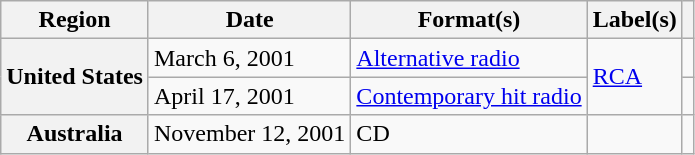<table class="wikitable plainrowheaders">
<tr>
<th scope="col">Region</th>
<th scope="col">Date</th>
<th scope="col">Format(s)</th>
<th scope="col">Label(s)</th>
<th scope="col"></th>
</tr>
<tr>
<th scope="row" rowspan="2">United States</th>
<td>March 6, 2001</td>
<td><a href='#'>Alternative radio</a></td>
<td rowspan="2"><a href='#'>RCA</a></td>
<td></td>
</tr>
<tr>
<td>April 17, 2001</td>
<td><a href='#'>Contemporary hit radio</a></td>
<td></td>
</tr>
<tr>
<th scope="row">Australia</th>
<td>November 12, 2001</td>
<td>CD</td>
<td></td>
<td></td>
</tr>
</table>
